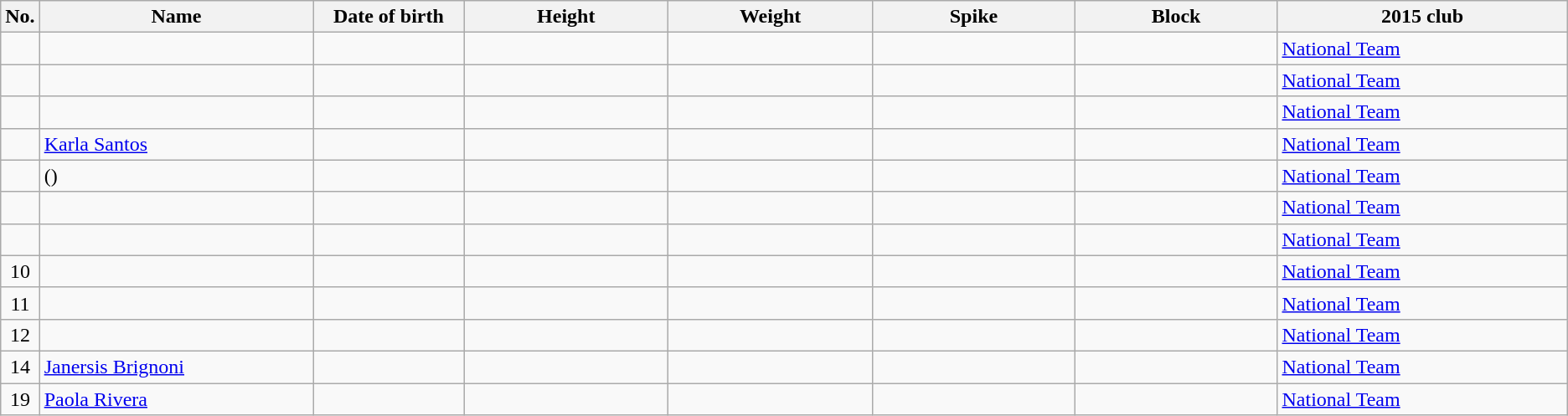<table class="wikitable sortable" style="text-align:center;">
<tr>
<th>No.</th>
<th style="width:15em">Name</th>
<th style="width:8em">Date of birth</th>
<th style="width:11em">Height</th>
<th style="width:11em">Weight</th>
<th style="width:11em">Spike</th>
<th style="width:11em">Block</th>
<th style="width:16em">2015 club</th>
</tr>
<tr>
<td></td>
<td align=left></td>
<td align=right></td>
<td></td>
<td></td>
<td></td>
<td></td>
<td align=left> <a href='#'>National Team</a></td>
</tr>
<tr>
<td></td>
<td align=left></td>
<td align=right></td>
<td></td>
<td></td>
<td></td>
<td></td>
<td align=left> <a href='#'>National Team</a></td>
</tr>
<tr>
<td></td>
<td align=left></td>
<td align=right></td>
<td></td>
<td></td>
<td></td>
<td></td>
<td align=left> <a href='#'>National Team</a></td>
</tr>
<tr>
<td></td>
<td align=left><a href='#'>Karla Santos</a></td>
<td align=right></td>
<td></td>
<td></td>
<td></td>
<td></td>
<td align=left> <a href='#'>National Team</a></td>
</tr>
<tr>
<td></td>
<td align=left> ()</td>
<td align=right></td>
<td></td>
<td></td>
<td></td>
<td></td>
<td align=left> <a href='#'>National Team</a></td>
</tr>
<tr>
<td></td>
<td align=left></td>
<td align=right></td>
<td></td>
<td></td>
<td></td>
<td></td>
<td align=left> <a href='#'>National Team</a></td>
</tr>
<tr>
<td></td>
<td align=left></td>
<td align=right></td>
<td></td>
<td></td>
<td></td>
<td></td>
<td align=left> <a href='#'>National Team</a></td>
</tr>
<tr>
<td>10</td>
<td align=left></td>
<td align=right></td>
<td></td>
<td></td>
<td></td>
<td></td>
<td align=left> <a href='#'>National Team</a></td>
</tr>
<tr>
<td>11</td>
<td align=left></td>
<td align=right></td>
<td></td>
<td></td>
<td></td>
<td></td>
<td align=left> <a href='#'>National Team</a></td>
</tr>
<tr>
<td>12</td>
<td align=left></td>
<td align=right></td>
<td></td>
<td></td>
<td></td>
<td></td>
<td align=left> <a href='#'>National Team</a></td>
</tr>
<tr>
<td>14</td>
<td align=left><a href='#'>Janersis Brignoni</a></td>
<td align=right></td>
<td></td>
<td></td>
<td></td>
<td></td>
<td align=left> <a href='#'>National Team</a></td>
</tr>
<tr>
<td>19</td>
<td align=left><a href='#'>Paola Rivera</a></td>
<td align=right></td>
<td></td>
<td></td>
<td></td>
<td></td>
<td align=left> <a href='#'>National Team</a></td>
</tr>
</table>
